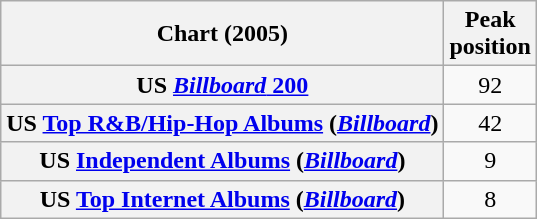<table class="wikitable sortable plainrowheaders" style="text-align:center">
<tr>
<th scope="col">Chart (2005)</th>
<th scope="col">Peak<br> position</th>
</tr>
<tr>
<th scope="row">US <a href='#'><em>Billboard</em> 200</a></th>
<td>92</td>
</tr>
<tr>
<th scope="row">US <a href='#'>Top R&B/Hip-Hop Albums</a> (<em><a href='#'>Billboard</a></em>)</th>
<td>42</td>
</tr>
<tr>
<th scope="row">US <a href='#'>Independent Albums</a> (<em><a href='#'>Billboard</a></em>)</th>
<td>9</td>
</tr>
<tr>
<th scope="row">US <a href='#'>Top Internet Albums</a> (<em><a href='#'>Billboard</a></em>)</th>
<td>8</td>
</tr>
</table>
